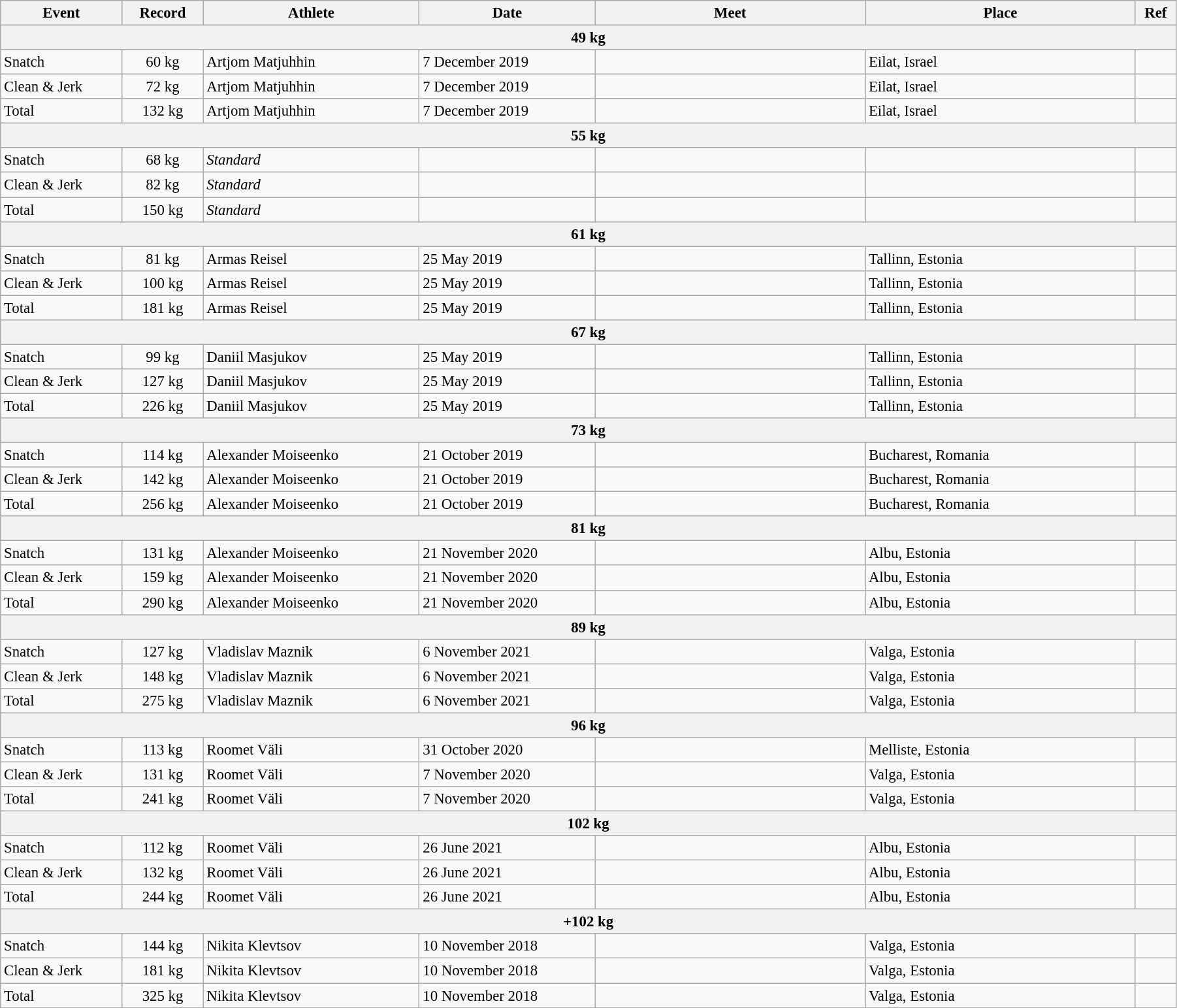<table class="wikitable" style="font-size:95%; width: 95%;">
<tr>
<th width="9%">Event</th>
<th width="6%">Record</th>
<th width="16%">Athlete</th>
<th width="13%">Date</th>
<th width="20%">Meet</th>
<th width="20%">Place</th>
<th width="3%">Ref</th>
</tr>
<tr bgcolor="#DDDDDD">
<th colspan="7">49 kg</th>
</tr>
<tr>
<td>Snatch</td>
<td align="center">60 kg</td>
<td>Artjom Matjuhhin</td>
<td>7 December 2019</td>
<td></td>
<td>Eilat, Israel</td>
<td></td>
</tr>
<tr>
<td>Clean & Jerk</td>
<td align="center">72 kg</td>
<td>Artjom Matjuhhin</td>
<td>7 December 2019</td>
<td></td>
<td>Eilat, Israel</td>
<td></td>
</tr>
<tr>
<td>Total</td>
<td align="center">132 kg</td>
<td>Artjom Matjuhhin</td>
<td>7 December 2019</td>
<td></td>
<td>Eilat, Israel</td>
<td></td>
</tr>
<tr bgcolor="#DDDDDD">
<th colspan="7">55 kg</th>
</tr>
<tr>
<td>Snatch</td>
<td align="center">68 kg</td>
<td><em>Standard</em></td>
<td></td>
<td></td>
<td></td>
<td></td>
</tr>
<tr>
<td>Clean & Jerk</td>
<td align="center">82 kg</td>
<td><em>Standard</em></td>
<td></td>
<td></td>
<td></td>
<td></td>
</tr>
<tr>
<td>Total</td>
<td align="center">150 kg</td>
<td><em>Standard</em></td>
<td></td>
<td></td>
<td></td>
<td></td>
</tr>
<tr bgcolor="#DDDDDD">
<th colspan="7">61 kg</th>
</tr>
<tr>
<td>Snatch</td>
<td align="center">81 kg</td>
<td>Armas Reisel</td>
<td>25 May 2019</td>
<td></td>
<td>Tallinn, Estonia</td>
<td></td>
</tr>
<tr>
<td>Clean & Jerk</td>
<td align="center">100 kg</td>
<td>Armas Reisel</td>
<td>25 May 2019</td>
<td></td>
<td>Tallinn, Estonia</td>
<td></td>
</tr>
<tr>
<td>Total</td>
<td align="center">181 kg</td>
<td>Armas Reisel</td>
<td>25 May 2019</td>
<td></td>
<td>Tallinn, Estonia</td>
<td></td>
</tr>
<tr bgcolor="#DDDDDD">
<th colspan="7">67 kg</th>
</tr>
<tr>
<td>Snatch</td>
<td align="center">99 kg</td>
<td>Daniil Masjukov</td>
<td>25 May 2019</td>
<td></td>
<td>Tallinn, Estonia</td>
<td></td>
</tr>
<tr>
<td>Clean & Jerk</td>
<td align="center">127 kg</td>
<td>Daniil Masjukov</td>
<td>25 May 2019</td>
<td></td>
<td>Tallinn, Estonia</td>
<td></td>
</tr>
<tr>
<td>Total</td>
<td align="center">226 kg</td>
<td>Daniil Masjukov</td>
<td>25 May 2019</td>
<td></td>
<td>Tallinn, Estonia</td>
<td></td>
</tr>
<tr bgcolor="#DDDDDD">
<th colspan="7">73 kg</th>
</tr>
<tr>
<td>Snatch</td>
<td align="center">114 kg</td>
<td>Alexander Moiseenko</td>
<td>21 October 2019</td>
<td></td>
<td>Bucharest, Romania</td>
<td></td>
</tr>
<tr>
<td>Clean & Jerk</td>
<td align="center">142 kg</td>
<td>Alexander Moiseenko</td>
<td>21 October 2019</td>
<td></td>
<td>Bucharest, Romania</td>
<td></td>
</tr>
<tr>
<td>Total</td>
<td align="center">256 kg</td>
<td>Alexander Moiseenko</td>
<td>21 October 2019</td>
<td></td>
<td>Bucharest, Romania</td>
<td></td>
</tr>
<tr bgcolor="#DDDDDD">
<th colspan="7">81 kg</th>
</tr>
<tr>
<td>Snatch</td>
<td align="center">131 kg</td>
<td>Alexander Moiseenko</td>
<td>21 November 2020</td>
<td></td>
<td>Albu, Estonia</td>
<td></td>
</tr>
<tr>
<td>Clean & Jerk</td>
<td align="center">159 kg</td>
<td>Alexander Moiseenko</td>
<td>21 November 2020</td>
<td></td>
<td>Albu, Estonia</td>
<td></td>
</tr>
<tr>
<td>Total</td>
<td align="center">290 kg</td>
<td>Alexander Moiseenko</td>
<td>21 November 2020</td>
<td></td>
<td>Albu, Estonia</td>
<td></td>
</tr>
<tr bgcolor="#DDDDDD">
<th colspan="7">89 kg</th>
</tr>
<tr>
<td>Snatch</td>
<td align="center">127 kg</td>
<td>Vladislav Maznik</td>
<td>6 November 2021</td>
<td></td>
<td>Valga, Estonia</td>
<td></td>
</tr>
<tr>
<td>Clean & Jerk</td>
<td align="center">148 kg</td>
<td>Vladislav Maznik</td>
<td>6 November 2021</td>
<td></td>
<td>Valga, Estonia</td>
<td></td>
</tr>
<tr>
<td>Total</td>
<td align="center">275 kg</td>
<td>Vladislav Maznik</td>
<td>6 November 2021</td>
<td></td>
<td>Valga, Estonia</td>
<td></td>
</tr>
<tr bgcolor="#DDDDDD">
<th colspan="7">96 kg</th>
</tr>
<tr>
<td>Snatch</td>
<td align="center">113 kg</td>
<td>Roomet Väli</td>
<td>31 October 2020</td>
<td></td>
<td>Melliste, Estonia</td>
<td></td>
</tr>
<tr>
<td>Clean & Jerk</td>
<td align="center">131 kg</td>
<td>Roomet Väli</td>
<td>7 November 2020</td>
<td></td>
<td>Valga, Estonia</td>
<td></td>
</tr>
<tr>
<td>Total</td>
<td align="center">241 kg</td>
<td>Roomet Väli</td>
<td>7 November 2020</td>
<td></td>
<td>Valga, Estonia</td>
<td></td>
</tr>
<tr bgcolor="#DDDDDD">
<th colspan="7">102 kg</th>
</tr>
<tr>
<td>Snatch</td>
<td align="center">112 kg</td>
<td>Roomet Väli</td>
<td>26 June 2021</td>
<td></td>
<td>Albu, Estonia</td>
<td></td>
</tr>
<tr>
<td>Clean & Jerk</td>
<td align="center">132 kg</td>
<td>Roomet Väli</td>
<td>26 June 2021</td>
<td></td>
<td>Albu, Estonia</td>
<td></td>
</tr>
<tr>
<td>Total</td>
<td align="center">244 kg</td>
<td>Roomet Väli</td>
<td>26 June 2021</td>
<td></td>
<td>Albu, Estonia</td>
<td></td>
</tr>
<tr bgcolor="#DDDDDD">
<th colspan="7">+102 kg</th>
</tr>
<tr>
<td>Snatch</td>
<td align="center">144 kg</td>
<td>Nikita Klevtsov</td>
<td>10 November 2018</td>
<td></td>
<td>Valga, Estonia</td>
<td></td>
</tr>
<tr>
<td>Clean & Jerk</td>
<td align="center">181 kg</td>
<td>Nikita Klevtsov</td>
<td>10 November 2018</td>
<td></td>
<td>Valga, Estonia</td>
<td></td>
</tr>
<tr>
<td>Total</td>
<td align="center">325 kg</td>
<td>Nikita Klevtsov</td>
<td>10 November 2018</td>
<td></td>
<td>Valga, Estonia</td>
<td></td>
</tr>
</table>
